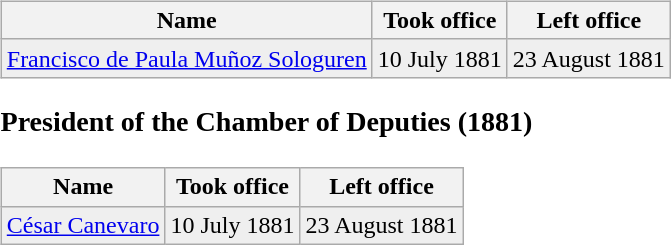<table width=100% style="cellpadding:0.5em;">
<tr>
<td><br><table class="wikitable">
<tr>
<th>Name</th>
<th>Took office</th>
<th>Left office</th>
</tr>
<tr bgcolor="efefef">
<td><a href='#'>Francisco de Paula Muñoz Sologuren</a></td>
<td>10 July 1881</td>
<td>23 August 1881</td>
</tr>
</table>
<h3>President of the Chamber of Deputies (1881)</h3><table class="wikitable">
<tr>
<th>Name</th>
<th>Took office</th>
<th>Left office</th>
</tr>
<tr bgcolor="efefef">
<td><a href='#'>César Canevaro</a></td>
<td>10 July 1881</td>
<td>23 August 1881</td>
</tr>
</table>
</td>
</tr>
</table>
